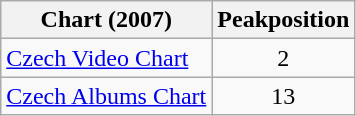<table class="wikitable">
<tr>
<th>Chart (2007)</th>
<th>Peakposition</th>
</tr>
<tr>
<td><a href='#'>Czech Video Chart</a></td>
<td style="text-align:center;">2</td>
</tr>
<tr>
<td><a href='#'>Czech Albums Chart</a></td>
<td style="text-align:center;">13</td>
</tr>
</table>
